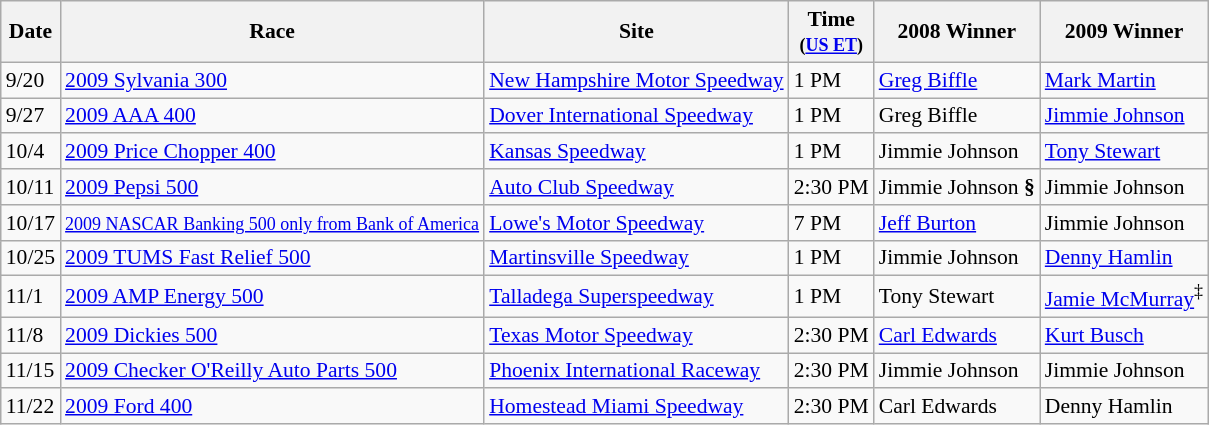<table class="wikitable" style="font-size:90%;">
<tr>
<th>Date</th>
<th>Race</th>
<th>Site</th>
<th>Time<br><small>(<a href='#'>US ET</a>)</small></th>
<th>2008 Winner</th>
<th>2009 Winner</th>
</tr>
<tr>
<td>9/20</td>
<td><a href='#'>2009 Sylvania 300</a></td>
<td><a href='#'>New Hampshire Motor Speedway</a></td>
<td>1 PM</td>
<td><a href='#'>Greg Biffle</a></td>
<td><a href='#'>Mark Martin</a></td>
</tr>
<tr>
<td>9/27</td>
<td><a href='#'>2009 AAA 400</a></td>
<td><a href='#'>Dover International Speedway</a></td>
<td>1 PM</td>
<td>Greg Biffle</td>
<td><a href='#'>Jimmie Johnson</a></td>
</tr>
<tr>
<td>10/4</td>
<td><a href='#'>2009 Price Chopper 400</a></td>
<td><a href='#'>Kansas Speedway</a></td>
<td>1 PM</td>
<td>Jimmie Johnson</td>
<td><a href='#'>Tony Stewart</a></td>
</tr>
<tr>
<td>10/11</td>
<td><a href='#'>2009 Pepsi 500</a></td>
<td><a href='#'>Auto Club Speedway</a></td>
<td>2:30 PM</td>
<td>Jimmie Johnson <strong>§</strong></td>
<td>Jimmie Johnson</td>
</tr>
<tr>
<td>10/17</td>
<td><small><a href='#'>2009 NASCAR Banking 500 only from Bank of America</a></small></td>
<td><a href='#'>Lowe's Motor Speedway</a></td>
<td>7 PM</td>
<td><a href='#'>Jeff Burton</a></td>
<td>Jimmie Johnson</td>
</tr>
<tr>
<td>10/25</td>
<td><a href='#'>2009 TUMS Fast Relief 500</a></td>
<td><a href='#'>Martinsville Speedway</a></td>
<td>1 PM</td>
<td>Jimmie Johnson</td>
<td><a href='#'>Denny Hamlin</a></td>
</tr>
<tr>
<td>11/1</td>
<td><a href='#'>2009 AMP Energy 500</a></td>
<td><a href='#'>Talladega Superspeedway</a></td>
<td>1 PM</td>
<td>Tony Stewart</td>
<td><a href='#'>Jamie McMurray</a><sup>‡</sup></td>
</tr>
<tr>
<td>11/8</td>
<td><a href='#'>2009 Dickies 500</a></td>
<td><a href='#'>Texas Motor Speedway</a></td>
<td>2:30 PM</td>
<td><a href='#'>Carl Edwards</a></td>
<td><a href='#'>Kurt Busch</a></td>
</tr>
<tr>
<td>11/15</td>
<td><a href='#'>2009 Checker O'Reilly Auto Parts 500</a></td>
<td><a href='#'>Phoenix International Raceway</a></td>
<td>2:30 PM</td>
<td>Jimmie Johnson</td>
<td>Jimmie Johnson</td>
</tr>
<tr>
<td>11/22</td>
<td><a href='#'>2009 Ford 400</a></td>
<td><a href='#'>Homestead Miami Speedway</a></td>
<td>2:30 PM</td>
<td>Carl Edwards</td>
<td>Denny Hamlin</td>
</tr>
</table>
